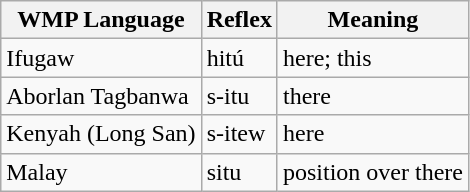<table class="wikitable">
<tr>
<th>WMP Language</th>
<th>Reflex</th>
<th>Meaning</th>
</tr>
<tr>
<td>Ifugaw</td>
<td>hitú</td>
<td>here; this</td>
</tr>
<tr>
<td>Aborlan Tagbanwa</td>
<td>s-itu</td>
<td>there</td>
</tr>
<tr>
<td>Kenyah (Long San)</td>
<td>s-itew</td>
<td>here</td>
</tr>
<tr>
<td>Malay</td>
<td>situ</td>
<td>position over there</td>
</tr>
</table>
